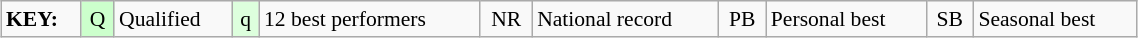<table class="wikitable" style="margin:0.5em auto; font-size:90%;position:relative;" width=60%>
<tr>
<td><strong>KEY:</strong></td>
<td bgcolor=ccffcc align=center>Q</td>
<td>Qualified</td>
<td bgcolor=ddffdd align=center>q</td>
<td>12 best performers</td>
<td align=center>NR</td>
<td>National record</td>
<td align=center>PB</td>
<td>Personal best</td>
<td align=center>SB</td>
<td>Seasonal best</td>
</tr>
</table>
